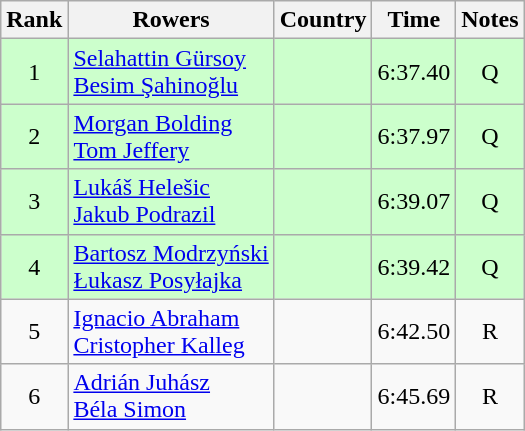<table class="wikitable" style="text-align:center">
<tr>
<th>Rank</th>
<th>Rowers</th>
<th>Country</th>
<th>Time</th>
<th>Notes</th>
</tr>
<tr bgcolor=ccffcc>
<td>1</td>
<td align="left"><a href='#'>Selahattin Gürsoy</a><br><a href='#'>Besim Şahinoğlu</a></td>
<td align="left"></td>
<td>6:37.40</td>
<td>Q</td>
</tr>
<tr bgcolor=ccffcc>
<td>2</td>
<td align="left"><a href='#'>Morgan Bolding</a><br><a href='#'>Tom Jeffery</a></td>
<td align="left"></td>
<td>6:37.97</td>
<td>Q</td>
</tr>
<tr bgcolor=ccffcc>
<td>3</td>
<td align="left"><a href='#'>Lukáš Helešic</a><br><a href='#'>Jakub Podrazil</a></td>
<td align="left"></td>
<td>6:39.07</td>
<td>Q</td>
</tr>
<tr bgcolor=ccffcc>
<td>4</td>
<td align="left"><a href='#'>Bartosz Modrzyński</a><br><a href='#'>Łukasz Posyłajka</a></td>
<td align="left"></td>
<td>6:39.42</td>
<td>Q</td>
</tr>
<tr>
<td>5</td>
<td align="left"><a href='#'>Ignacio Abraham</a><br><a href='#'>Cristopher Kalleg</a></td>
<td align="left"></td>
<td>6:42.50</td>
<td>R</td>
</tr>
<tr>
<td>6</td>
<td align="left"><a href='#'>Adrián Juhász</a><br><a href='#'>Béla Simon</a></td>
<td align="left"></td>
<td>6:45.69</td>
<td>R</td>
</tr>
</table>
